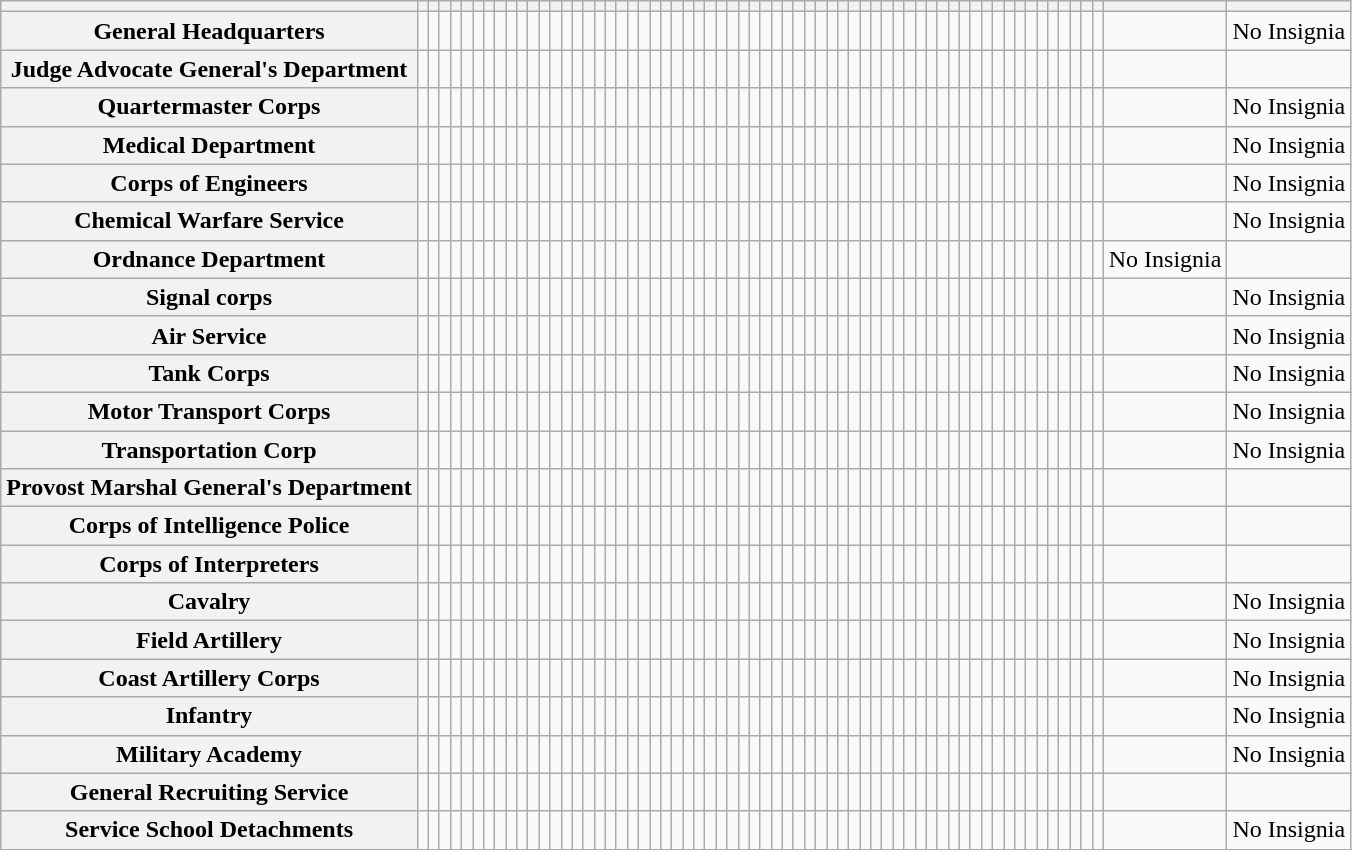<table Class="wikitable mw-collapsible">
<tr>
<th></th>
<th><small></small></th>
<th><small></small></th>
<th><small></small></th>
<th><small></small></th>
<th><small></small></th>
<th><small></small></th>
<th><small></small></th>
<th><small></small></th>
<th><small></small></th>
<th><small></small></th>
<th><small></small></th>
<th><small></small></th>
<th><small></small></th>
<th><small></small></th>
<th><small></small></th>
<th><small></small></th>
<th><small></small></th>
<th><small></small></th>
<th><small></small></th>
<th><small></small></th>
<th><small></small></th>
<th><small></small></th>
<th><small></small></th>
<th><small></small></th>
<th><small></small></th>
<th><small></small></th>
<th><small></small></th>
<th><small></small></th>
<th><small></small></th>
<th><small></small></th>
<th><small></small></th>
<th><small></small></th>
<th><small></small></th>
<th><small></small></th>
<th><small></small></th>
<th><small></small></th>
<th><small></small></th>
<th><small></small></th>
<th><small></small></th>
<th><small></small></th>
<th><small></small></th>
<th><small></small></th>
<th><small></small></th>
<th><small></small></th>
<th><small></small></th>
<th><small></small></th>
<th><small></small></th>
<th><small></small></th>
<th><small></small></th>
<th><small></small></th>
<th><small></small></th>
<th><small></small></th>
<th><small></small></th>
<th><small></small></th>
<th><small></small></th>
<th><small></small></th>
<th><small></small></th>
<th><small></small></th>
<th><small></small></th>
<th><small></small></th>
<th><small></small></th>
<th><small></small></th>
<th><small></small></th>
<th><small></small></th>
</tr>
<tr>
<th>General Headquarters</th>
<td></td>
<td></td>
<td></td>
<td></td>
<td></td>
<td></td>
<td></td>
<td></td>
<td></td>
<td></td>
<td></td>
<td></td>
<td></td>
<td></td>
<td></td>
<td></td>
<td></td>
<td></td>
<td></td>
<td></td>
<td></td>
<td></td>
<td></td>
<td></td>
<td></td>
<td></td>
<td></td>
<td></td>
<td></td>
<td></td>
<td></td>
<td></td>
<td></td>
<td></td>
<td></td>
<td></td>
<td></td>
<td></td>
<td></td>
<td></td>
<td></td>
<td></td>
<td></td>
<td></td>
<td></td>
<td></td>
<td></td>
<td></td>
<td></td>
<td></td>
<td></td>
<td></td>
<td></td>
<td></td>
<td></td>
<td></td>
<td></td>
<td></td>
<td></td>
<td></td>
<td></td>
<td></td>
<td></td>
<td>No Insignia</td>
</tr>
<tr>
<th>Judge Advocate General's Department</th>
<td></td>
<td></td>
<td></td>
<td></td>
<td></td>
<td></td>
<td></td>
<td></td>
<td></td>
<td></td>
<td></td>
<td></td>
<td></td>
<td></td>
<td></td>
<td></td>
<td></td>
<td></td>
<td></td>
<td></td>
<td></td>
<td></td>
<td></td>
<td></td>
<td></td>
<td></td>
<td></td>
<td></td>
<td></td>
<td></td>
<td></td>
<td></td>
<td></td>
<td></td>
<td></td>
<td></td>
<td></td>
<td></td>
<td></td>
<td></td>
<td></td>
<td></td>
<td></td>
<td></td>
<td></td>
<td></td>
<td></td>
<td></td>
<td></td>
<td></td>
<td></td>
<td></td>
<td></td>
<td></td>
<td></td>
<td></td>
<td></td>
<td></td>
<td></td>
<td></td>
<td></td>
<td></td>
<td></td>
<td></td>
</tr>
<tr>
<th>Quartermaster Corps</th>
<td></td>
<td></td>
<td></td>
<td></td>
<td></td>
<td></td>
<td></td>
<td></td>
<td></td>
<td></td>
<td></td>
<td></td>
<td></td>
<td></td>
<td></td>
<td></td>
<td></td>
<td></td>
<td></td>
<td></td>
<td></td>
<td></td>
<td></td>
<td></td>
<td></td>
<td></td>
<td></td>
<td></td>
<td></td>
<td></td>
<td></td>
<td></td>
<td></td>
<td></td>
<td></td>
<td></td>
<td></td>
<td></td>
<td></td>
<td></td>
<td></td>
<td></td>
<td></td>
<td></td>
<td></td>
<td></td>
<td></td>
<td></td>
<td></td>
<td></td>
<td></td>
<td></td>
<td></td>
<td></td>
<td></td>
<td></td>
<td></td>
<td></td>
<td></td>
<td></td>
<td></td>
<td></td>
<td></td>
<td>No Insignia</td>
</tr>
<tr>
<th>Medical Department</th>
<td></td>
<td></td>
<td></td>
<td></td>
<td></td>
<td></td>
<td></td>
<td></td>
<td></td>
<td></td>
<td></td>
<td></td>
<td></td>
<td></td>
<td></td>
<td></td>
<td></td>
<td></td>
<td></td>
<td></td>
<td></td>
<td></td>
<td></td>
<td></td>
<td></td>
<td></td>
<td></td>
<td></td>
<td></td>
<td></td>
<td></td>
<td></td>
<td></td>
<td></td>
<td></td>
<td></td>
<td></td>
<td></td>
<td></td>
<td></td>
<td></td>
<td></td>
<td></td>
<td></td>
<td></td>
<td></td>
<td></td>
<td></td>
<td></td>
<td></td>
<td></td>
<td></td>
<td></td>
<td></td>
<td></td>
<td></td>
<td></td>
<td></td>
<td></td>
<td></td>
<td></td>
<td></td>
<td></td>
<td>No Insignia</td>
</tr>
<tr>
<th>Corps of Engineers</th>
<td></td>
<td></td>
<td></td>
<td></td>
<td></td>
<td></td>
<td></td>
<td></td>
<td></td>
<td></td>
<td></td>
<td></td>
<td></td>
<td></td>
<td></td>
<td></td>
<td></td>
<td></td>
<td></td>
<td></td>
<td></td>
<td></td>
<td></td>
<td></td>
<td></td>
<td></td>
<td></td>
<td></td>
<td></td>
<td></td>
<td></td>
<td></td>
<td></td>
<td></td>
<td></td>
<td></td>
<td></td>
<td></td>
<td></td>
<td></td>
<td></td>
<td></td>
<td></td>
<td></td>
<td></td>
<td></td>
<td></td>
<td></td>
<td></td>
<td></td>
<td></td>
<td></td>
<td></td>
<td></td>
<td></td>
<td></td>
<td></td>
<td></td>
<td></td>
<td></td>
<td></td>
<td></td>
<td></td>
<td>No Insignia</td>
</tr>
<tr>
<th>Chemical Warfare Service</th>
<td></td>
<td></td>
<td></td>
<td></td>
<td></td>
<td></td>
<td></td>
<td></td>
<td></td>
<td></td>
<td></td>
<td></td>
<td></td>
<td></td>
<td></td>
<td></td>
<td></td>
<td></td>
<td></td>
<td></td>
<td></td>
<td></td>
<td></td>
<td></td>
<td></td>
<td></td>
<td></td>
<td></td>
<td></td>
<td></td>
<td></td>
<td></td>
<td></td>
<td></td>
<td></td>
<td></td>
<td></td>
<td></td>
<td></td>
<td></td>
<td></td>
<td></td>
<td></td>
<td></td>
<td></td>
<td></td>
<td></td>
<td></td>
<td></td>
<td></td>
<td></td>
<td></td>
<td></td>
<td></td>
<td></td>
<td></td>
<td></td>
<td></td>
<td></td>
<td></td>
<td></td>
<td></td>
<td></td>
<td>No Insignia</td>
</tr>
<tr>
<th>Ordnance Department</th>
<td></td>
<td></td>
<td></td>
<td></td>
<td></td>
<td></td>
<td></td>
<td></td>
<td></td>
<td></td>
<td></td>
<td></td>
<td></td>
<td></td>
<td></td>
<td></td>
<td></td>
<td></td>
<td></td>
<td></td>
<td></td>
<td></td>
<td></td>
<td></td>
<td></td>
<td></td>
<td></td>
<td></td>
<td></td>
<td></td>
<td></td>
<td></td>
<td></td>
<td></td>
<td></td>
<td></td>
<td></td>
<td></td>
<td></td>
<td></td>
<td></td>
<td></td>
<td></td>
<td></td>
<td></td>
<td></td>
<td></td>
<td></td>
<td></td>
<td></td>
<td></td>
<td></td>
<td></td>
<td></td>
<td></td>
<td></td>
<td></td>
<td></td>
<td></td>
<td></td>
<td></td>
<td></td>
<td>No Insignia</td>
<td></td>
</tr>
<tr>
<th>Signal corps</th>
<td></td>
<td></td>
<td></td>
<td></td>
<td></td>
<td></td>
<td></td>
<td></td>
<td></td>
<td></td>
<td></td>
<td></td>
<td></td>
<td></td>
<td></td>
<td></td>
<td></td>
<td></td>
<td></td>
<td></td>
<td></td>
<td></td>
<td></td>
<td></td>
<td></td>
<td></td>
<td></td>
<td></td>
<td></td>
<td></td>
<td></td>
<td></td>
<td></td>
<td></td>
<td></td>
<td></td>
<td></td>
<td></td>
<td></td>
<td></td>
<td></td>
<td></td>
<td></td>
<td></td>
<td></td>
<td></td>
<td></td>
<td></td>
<td></td>
<td></td>
<td></td>
<td></td>
<td></td>
<td></td>
<td></td>
<td></td>
<td></td>
<td></td>
<td></td>
<td></td>
<td></td>
<td></td>
<td></td>
<td>No Insignia</td>
</tr>
<tr>
<th>Air Service</th>
<td></td>
<td></td>
<td></td>
<td></td>
<td></td>
<td></td>
<td></td>
<td></td>
<td></td>
<td></td>
<td></td>
<td></td>
<td></td>
<td></td>
<td></td>
<td></td>
<td></td>
<td></td>
<td></td>
<td></td>
<td></td>
<td></td>
<td></td>
<td></td>
<td></td>
<td></td>
<td></td>
<td></td>
<td></td>
<td></td>
<td></td>
<td></td>
<td></td>
<td></td>
<td></td>
<td></td>
<td></td>
<td></td>
<td></td>
<td></td>
<td></td>
<td></td>
<td></td>
<td></td>
<td></td>
<td></td>
<td></td>
<td></td>
<td></td>
<td></td>
<td></td>
<td></td>
<td></td>
<td></td>
<td></td>
<td></td>
<td></td>
<td></td>
<td></td>
<td></td>
<td></td>
<td></td>
<td></td>
<td>No Insignia</td>
</tr>
<tr>
<th>Tank Corps</th>
<td></td>
<td></td>
<td></td>
<td></td>
<td></td>
<td></td>
<td></td>
<td></td>
<td></td>
<td></td>
<td></td>
<td></td>
<td></td>
<td></td>
<td></td>
<td></td>
<td></td>
<td></td>
<td></td>
<td></td>
<td></td>
<td></td>
<td></td>
<td></td>
<td></td>
<td></td>
<td></td>
<td></td>
<td></td>
<td></td>
<td></td>
<td></td>
<td></td>
<td></td>
<td></td>
<td></td>
<td></td>
<td></td>
<td></td>
<td></td>
<td></td>
<td></td>
<td></td>
<td></td>
<td></td>
<td></td>
<td></td>
<td></td>
<td></td>
<td></td>
<td></td>
<td></td>
<td></td>
<td></td>
<td></td>
<td></td>
<td></td>
<td></td>
<td></td>
<td></td>
<td></td>
<td></td>
<td></td>
<td>No Insignia</td>
</tr>
<tr>
<th>Motor Transport Corps</th>
<td></td>
<td></td>
<td></td>
<td></td>
<td></td>
<td></td>
<td></td>
<td></td>
<td></td>
<td></td>
<td></td>
<td></td>
<td></td>
<td></td>
<td></td>
<td></td>
<td></td>
<td></td>
<td></td>
<td></td>
<td></td>
<td></td>
<td></td>
<td></td>
<td></td>
<td></td>
<td></td>
<td></td>
<td></td>
<td></td>
<td></td>
<td></td>
<td></td>
<td></td>
<td></td>
<td></td>
<td></td>
<td></td>
<td></td>
<td></td>
<td></td>
<td></td>
<td></td>
<td></td>
<td></td>
<td></td>
<td></td>
<td></td>
<td></td>
<td></td>
<td></td>
<td></td>
<td></td>
<td></td>
<td></td>
<td></td>
<td></td>
<td></td>
<td></td>
<td></td>
<td></td>
<td></td>
<td></td>
<td>No Insignia</td>
</tr>
<tr>
<th>Transportation Corp</th>
<td></td>
<td></td>
<td></td>
<td></td>
<td></td>
<td></td>
<td></td>
<td></td>
<td></td>
<td></td>
<td></td>
<td></td>
<td></td>
<td></td>
<td></td>
<td></td>
<td></td>
<td></td>
<td></td>
<td></td>
<td></td>
<td></td>
<td></td>
<td></td>
<td></td>
<td></td>
<td></td>
<td></td>
<td></td>
<td></td>
<td></td>
<td></td>
<td></td>
<td></td>
<td></td>
<td></td>
<td></td>
<td></td>
<td></td>
<td></td>
<td></td>
<td></td>
<td></td>
<td></td>
<td></td>
<td></td>
<td></td>
<td></td>
<td></td>
<td></td>
<td></td>
<td></td>
<td></td>
<td></td>
<td></td>
<td></td>
<td></td>
<td></td>
<td></td>
<td></td>
<td></td>
<td></td>
<td></td>
<td>No Insignia</td>
</tr>
<tr>
<th>Provost Marshal General's Department</th>
<td></td>
<td></td>
<td></td>
<td></td>
<td></td>
<td></td>
<td></td>
<td></td>
<td></td>
<td></td>
<td></td>
<td></td>
<td></td>
<td></td>
<td></td>
<td></td>
<td></td>
<td></td>
<td></td>
<td></td>
<td></td>
<td></td>
<td></td>
<td></td>
<td></td>
<td></td>
<td></td>
<td></td>
<td></td>
<td></td>
<td></td>
<td></td>
<td></td>
<td></td>
<td></td>
<td></td>
<td></td>
<td></td>
<td></td>
<td></td>
<td></td>
<td></td>
<td></td>
<td></td>
<td></td>
<td></td>
<td></td>
<td></td>
<td></td>
<td></td>
<td></td>
<td></td>
<td></td>
<td></td>
<td></td>
<td></td>
<td></td>
<td></td>
<td></td>
<td></td>
<td></td>
<td></td>
<td></td>
<td></td>
</tr>
<tr>
<th>Corps of Intelligence Police</th>
<td></td>
<td></td>
<td></td>
<td></td>
<td></td>
<td></td>
<td></td>
<td></td>
<td></td>
<td></td>
<td></td>
<td></td>
<td></td>
<td></td>
<td></td>
<td></td>
<td></td>
<td></td>
<td></td>
<td></td>
<td></td>
<td></td>
<td></td>
<td></td>
<td></td>
<td></td>
<td></td>
<td></td>
<td></td>
<td></td>
<td></td>
<td></td>
<td></td>
<td></td>
<td></td>
<td></td>
<td></td>
<td></td>
<td></td>
<td></td>
<td></td>
<td></td>
<td></td>
<td></td>
<td></td>
<td></td>
<td></td>
<td></td>
<td></td>
<td></td>
<td></td>
<td></td>
<td></td>
<td></td>
<td></td>
<td></td>
<td></td>
<td></td>
<td></td>
<td></td>
<td></td>
<td></td>
<td></td>
<td></td>
</tr>
<tr>
<th>Corps of Interpreters</th>
<td></td>
<td></td>
<td></td>
<td></td>
<td></td>
<td></td>
<td></td>
<td></td>
<td></td>
<td></td>
<td></td>
<td></td>
<td></td>
<td></td>
<td></td>
<td></td>
<td></td>
<td></td>
<td></td>
<td></td>
<td></td>
<td></td>
<td></td>
<td></td>
<td></td>
<td></td>
<td></td>
<td></td>
<td></td>
<td></td>
<td></td>
<td></td>
<td></td>
<td></td>
<td></td>
<td></td>
<td></td>
<td></td>
<td></td>
<td></td>
<td></td>
<td></td>
<td></td>
<td></td>
<td></td>
<td></td>
<td></td>
<td></td>
<td></td>
<td></td>
<td></td>
<td></td>
<td></td>
<td></td>
<td></td>
<td></td>
<td></td>
<td></td>
<td></td>
<td></td>
<td></td>
<td></td>
<td></td>
<td></td>
</tr>
<tr>
<th>Cavalry</th>
<td></td>
<td></td>
<td></td>
<td></td>
<td></td>
<td></td>
<td></td>
<td></td>
<td></td>
<td></td>
<td></td>
<td></td>
<td></td>
<td></td>
<td></td>
<td></td>
<td></td>
<td></td>
<td></td>
<td></td>
<td></td>
<td></td>
<td></td>
<td></td>
<td></td>
<td></td>
<td></td>
<td></td>
<td></td>
<td></td>
<td></td>
<td></td>
<td></td>
<td></td>
<td></td>
<td></td>
<td></td>
<td></td>
<td></td>
<td></td>
<td></td>
<td></td>
<td></td>
<td></td>
<td></td>
<td></td>
<td></td>
<td></td>
<td></td>
<td></td>
<td></td>
<td></td>
<td></td>
<td></td>
<td></td>
<td></td>
<td></td>
<td></td>
<td></td>
<td></td>
<td></td>
<td></td>
<td></td>
<td>No Insignia</td>
</tr>
<tr>
<th>Field Artillery</th>
<td></td>
<td></td>
<td></td>
<td></td>
<td></td>
<td></td>
<td></td>
<td></td>
<td></td>
<td></td>
<td></td>
<td></td>
<td></td>
<td></td>
<td></td>
<td></td>
<td></td>
<td></td>
<td></td>
<td></td>
<td></td>
<td></td>
<td></td>
<td></td>
<td></td>
<td></td>
<td></td>
<td></td>
<td></td>
<td></td>
<td></td>
<td></td>
<td></td>
<td></td>
<td></td>
<td></td>
<td></td>
<td></td>
<td></td>
<td></td>
<td></td>
<td></td>
<td></td>
<td></td>
<td></td>
<td></td>
<td></td>
<td></td>
<td></td>
<td></td>
<td></td>
<td></td>
<td></td>
<td></td>
<td></td>
<td></td>
<td></td>
<td></td>
<td></td>
<td></td>
<td></td>
<td></td>
<td></td>
<td>No Insignia</td>
</tr>
<tr>
<th>Coast Artillery Corps</th>
<td></td>
<td></td>
<td></td>
<td></td>
<td></td>
<td></td>
<td></td>
<td></td>
<td></td>
<td></td>
<td></td>
<td></td>
<td></td>
<td></td>
<td></td>
<td></td>
<td></td>
<td></td>
<td></td>
<td></td>
<td></td>
<td></td>
<td></td>
<td></td>
<td></td>
<td></td>
<td></td>
<td></td>
<td></td>
<td></td>
<td></td>
<td></td>
<td></td>
<td></td>
<td></td>
<td></td>
<td></td>
<td></td>
<td></td>
<td></td>
<td></td>
<td></td>
<td></td>
<td></td>
<td></td>
<td></td>
<td></td>
<td></td>
<td></td>
<td></td>
<td></td>
<td></td>
<td></td>
<td></td>
<td></td>
<td></td>
<td></td>
<td></td>
<td></td>
<td></td>
<td></td>
<td></td>
<td></td>
<td>No Insignia</td>
</tr>
<tr>
<th>Infantry</th>
<td></td>
<td></td>
<td></td>
<td></td>
<td></td>
<td></td>
<td></td>
<td></td>
<td></td>
<td></td>
<td></td>
<td></td>
<td></td>
<td></td>
<td></td>
<td></td>
<td></td>
<td></td>
<td></td>
<td></td>
<td></td>
<td></td>
<td></td>
<td></td>
<td></td>
<td></td>
<td></td>
<td></td>
<td></td>
<td></td>
<td></td>
<td></td>
<td></td>
<td></td>
<td></td>
<td></td>
<td></td>
<td></td>
<td></td>
<td></td>
<td></td>
<td></td>
<td></td>
<td></td>
<td></td>
<td></td>
<td></td>
<td></td>
<td></td>
<td></td>
<td></td>
<td></td>
<td></td>
<td></td>
<td></td>
<td></td>
<td></td>
<td></td>
<td></td>
<td></td>
<td></td>
<td></td>
<td></td>
<td>No Insignia</td>
</tr>
<tr>
<th>Military Academy</th>
<td></td>
<td></td>
<td></td>
<td></td>
<td></td>
<td></td>
<td></td>
<td></td>
<td></td>
<td></td>
<td></td>
<td></td>
<td></td>
<td></td>
<td></td>
<td></td>
<td></td>
<td></td>
<td></td>
<td></td>
<td></td>
<td></td>
<td></td>
<td></td>
<td></td>
<td></td>
<td></td>
<td></td>
<td></td>
<td></td>
<td></td>
<td></td>
<td></td>
<td></td>
<td></td>
<td></td>
<td></td>
<td></td>
<td></td>
<td></td>
<td></td>
<td></td>
<td></td>
<td></td>
<td></td>
<td></td>
<td></td>
<td></td>
<td></td>
<td></td>
<td></td>
<td></td>
<td></td>
<td></td>
<td></td>
<td></td>
<td></td>
<td></td>
<td></td>
<td></td>
<td></td>
<td></td>
<td></td>
<td>No Insignia</td>
</tr>
<tr>
<th>General Recruiting Service</th>
<td></td>
<td></td>
<td></td>
<td></td>
<td></td>
<td></td>
<td></td>
<td></td>
<td></td>
<td></td>
<td></td>
<td></td>
<td></td>
<td></td>
<td></td>
<td></td>
<td></td>
<td></td>
<td></td>
<td></td>
<td></td>
<td></td>
<td></td>
<td></td>
<td></td>
<td></td>
<td></td>
<td></td>
<td></td>
<td></td>
<td></td>
<td></td>
<td></td>
<td></td>
<td></td>
<td></td>
<td></td>
<td></td>
<td></td>
<td></td>
<td></td>
<td></td>
<td></td>
<td></td>
<td></td>
<td></td>
<td></td>
<td></td>
<td></td>
<td></td>
<td></td>
<td></td>
<td></td>
<td></td>
<td></td>
<td></td>
<td></td>
<td></td>
<td></td>
<td></td>
<td></td>
<td></td>
<td></td>
<td></td>
</tr>
<tr>
<th>Service School Detachments</th>
<td></td>
<td></td>
<td></td>
<td></td>
<td></td>
<td></td>
<td></td>
<td></td>
<td></td>
<td></td>
<td></td>
<td></td>
<td></td>
<td></td>
<td></td>
<td></td>
<td></td>
<td></td>
<td></td>
<td></td>
<td></td>
<td></td>
<td></td>
<td></td>
<td></td>
<td></td>
<td></td>
<td></td>
<td></td>
<td></td>
<td></td>
<td></td>
<td></td>
<td></td>
<td></td>
<td></td>
<td></td>
<td></td>
<td></td>
<td></td>
<td></td>
<td></td>
<td></td>
<td></td>
<td></td>
<td></td>
<td></td>
<td></td>
<td></td>
<td></td>
<td></td>
<td></td>
<td></td>
<td></td>
<td></td>
<td></td>
<td></td>
<td></td>
<td></td>
<td></td>
<td></td>
<td></td>
<td></td>
<td>No Insignia</td>
</tr>
</table>
